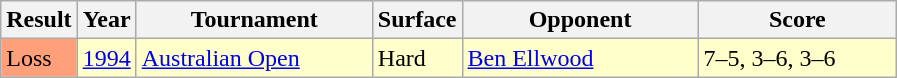<table class="sortable wikitable">
<tr>
<th style="width:40px;">Result</th>
<th style="width:30px;">Year</th>
<th style="width:150px;">Tournament</th>
<th style="width:50px;">Surface</th>
<th style="width:150px;">Opponent</th>
<th style="width:125px;" class="unsortable">Score</th>
</tr>
<tr style="background:#ffffcc;">
<td style="background:#ffa07a;">Loss</td>
<td><a href='#'>1994</a></td>
<td><a href='#'>Australian Open</a></td>
<td>Hard</td>
<td> <a href='#'>Ben Ellwood</a></td>
<td>7–5, 3–6, 3–6</td>
</tr>
</table>
